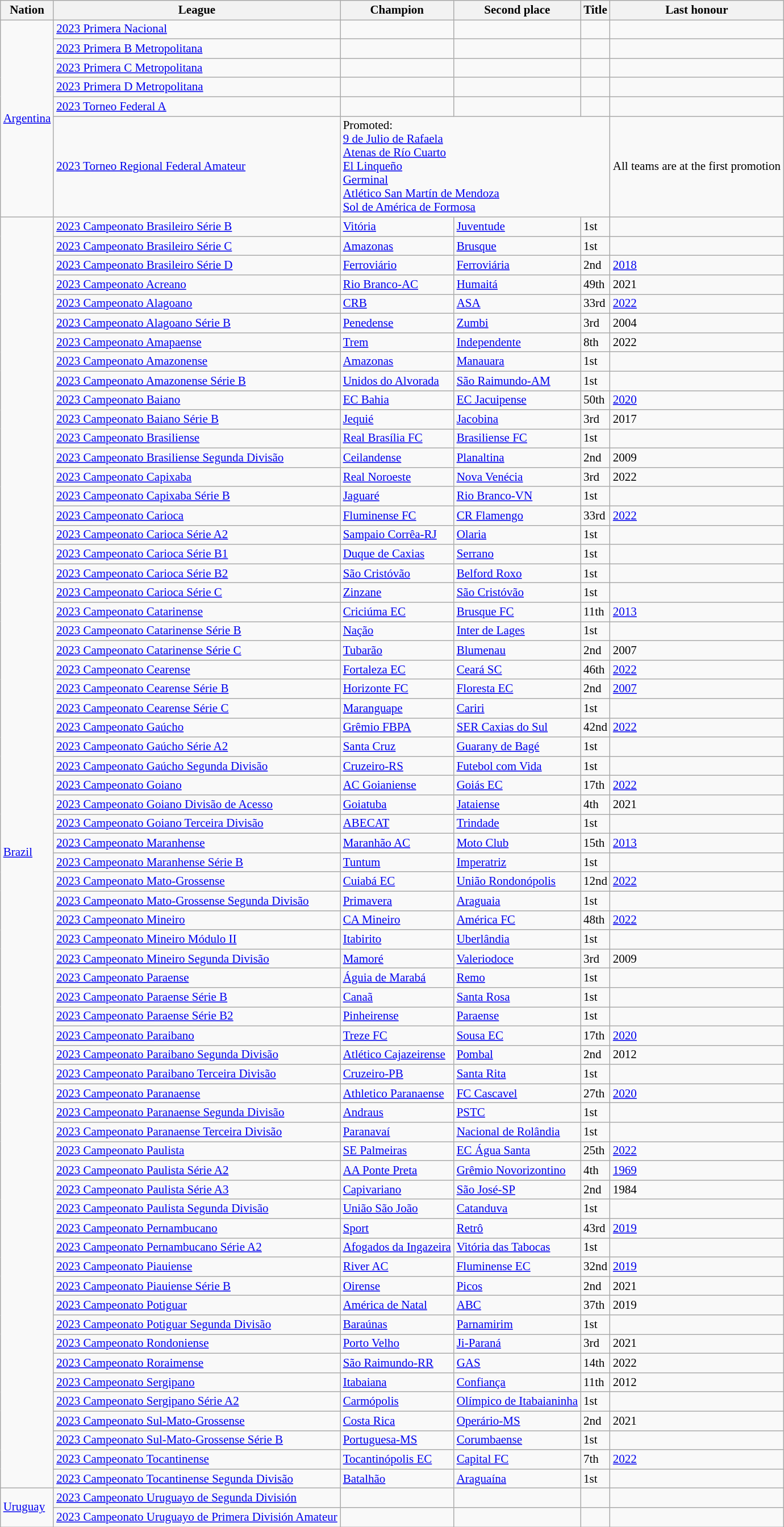<table class=wikitable style="font-size:14px">
<tr>
<th>Nation</th>
<th>League</th>
<th>Champion</th>
<th>Second place</th>
<th data-sort-type="number">Title</th>
<th>Last honour</th>
</tr>
<tr>
<td rowspan="6"> <a href='#'>Argentina</a></td>
<td align=left><a href='#'>2023 Primera Nacional</a></td>
<td></td>
<td></td>
<td></td>
<td></td>
</tr>
<tr>
<td align=left><a href='#'>2023 Primera B Metropolitana</a></td>
<td></td>
<td></td>
<td></td>
<td></td>
</tr>
<tr>
<td align=left><a href='#'>2023 Primera C Metropolitana</a></td>
<td></td>
<td></td>
<td></td>
<td></td>
</tr>
<tr>
<td align=left><a href='#'>2023 Primera D Metropolitana</a></td>
<td></td>
<td></td>
<td></td>
<td></td>
</tr>
<tr>
<td align=left><a href='#'>2023 Torneo Federal A</a></td>
<td></td>
<td></td>
<td></td>
<td></td>
</tr>
<tr>
<td align=left><a href='#'>2023 Torneo Regional Federal Amateur</a></td>
<td colspan=3>Promoted:<br><a href='#'>9 de Julio de Rafaela</a><br><a href='#'>Atenas de Río Cuarto</a><br><a href='#'>El Linqueño</a><br><a href='#'>Germinal</a><br><a href='#'>Atlético San Martín de Mendoza</a><br><a href='#'>Sol de América de Formosa</a></td>
<td>All teams are at the first promotion</td>
</tr>
<tr>
<td rowspan="66"> <a href='#'>Brazil</a></td>
<td><a href='#'>2023 Campeonato Brasileiro Série B</a></td>
<td><a href='#'>Vitória</a></td>
<td><a href='#'>Juventude</a></td>
<td>1st</td>
<td></td>
</tr>
<tr>
<td><a href='#'>2023 Campeonato Brasileiro Série C</a></td>
<td><a href='#'>Amazonas</a></td>
<td><a href='#'>Brusque</a></td>
<td>1st</td>
<td></td>
</tr>
<tr>
<td><a href='#'>2023 Campeonato Brasileiro Série D</a></td>
<td><a href='#'>Ferroviário</a></td>
<td><a href='#'>Ferroviária</a></td>
<td>2nd</td>
<td><a href='#'>2018</a></td>
</tr>
<tr>
<td><a href='#'>2023 Campeonato Acreano</a></td>
<td><a href='#'>Rio Branco-AC</a></td>
<td><a href='#'>Humaitá</a></td>
<td>49th</td>
<td>2021</td>
</tr>
<tr>
<td><a href='#'>2023 Campeonato Alagoano</a></td>
<td><a href='#'>CRB</a></td>
<td><a href='#'>ASA</a></td>
<td>33rd</td>
<td><a href='#'>2022</a></td>
</tr>
<tr>
<td><a href='#'>2023 Campeonato Alagoano Série B</a></td>
<td><a href='#'>Penedense</a></td>
<td><a href='#'>Zumbi</a></td>
<td>3rd</td>
<td>2004</td>
</tr>
<tr>
<td><a href='#'>2023 Campeonato Amapaense</a></td>
<td><a href='#'>Trem</a></td>
<td><a href='#'>Independente</a></td>
<td>8th</td>
<td>2022</td>
</tr>
<tr>
<td><a href='#'>2023 Campeonato Amazonense</a></td>
<td><a href='#'>Amazonas</a></td>
<td><a href='#'>Manauara</a></td>
<td>1st</td>
<td></td>
</tr>
<tr>
<td><a href='#'>2023 Campeonato Amazonense Série B</a></td>
<td><a href='#'>Unidos do Alvorada</a></td>
<td><a href='#'>São Raimundo-AM</a></td>
<td>1st</td>
<td></td>
</tr>
<tr>
<td><a href='#'>2023 Campeonato Baiano</a></td>
<td><a href='#'>EC Bahia</a></td>
<td><a href='#'>EC Jacuipense</a></td>
<td>50th</td>
<td><a href='#'>2020</a></td>
</tr>
<tr>
<td><a href='#'>2023 Campeonato Baiano Série B</a></td>
<td><a href='#'>Jequié</a></td>
<td><a href='#'>Jacobina</a></td>
<td>3rd</td>
<td>2017</td>
</tr>
<tr>
<td><a href='#'>2023 Campeonato Brasiliense</a></td>
<td><a href='#'>Real Brasília FC</a></td>
<td><a href='#'>Brasiliense FC</a></td>
<td>1st</td>
<td></td>
</tr>
<tr>
<td><a href='#'>2023 Campeonato Brasiliense Segunda Divisão</a></td>
<td><a href='#'>Ceilandense</a></td>
<td><a href='#'>Planaltina</a></td>
<td>2nd</td>
<td>2009</td>
</tr>
<tr>
<td><a href='#'>2023 Campeonato Capixaba</a></td>
<td><a href='#'>Real Noroeste</a></td>
<td><a href='#'>Nova Venécia</a></td>
<td>3rd</td>
<td>2022</td>
</tr>
<tr>
<td><a href='#'>2023 Campeonato Capixaba Série B</a></td>
<td><a href='#'>Jaguaré</a></td>
<td><a href='#'>Rio Branco-VN</a></td>
<td>1st</td>
<td></td>
</tr>
<tr>
<td><a href='#'>2023 Campeonato Carioca</a></td>
<td><a href='#'>Fluminense FC</a></td>
<td><a href='#'>CR Flamengo</a></td>
<td>33rd</td>
<td><a href='#'>2022</a></td>
</tr>
<tr>
<td><a href='#'>2023 Campeonato Carioca Série A2</a></td>
<td><a href='#'>Sampaio Corrêa-RJ</a></td>
<td><a href='#'>Olaria</a></td>
<td>1st</td>
<td></td>
</tr>
<tr>
<td><a href='#'>2023 Campeonato Carioca Série B1</a></td>
<td><a href='#'>Duque de Caxias</a></td>
<td><a href='#'>Serrano</a></td>
<td>1st</td>
<td></td>
</tr>
<tr>
<td><a href='#'>2023 Campeonato Carioca Série B2</a></td>
<td><a href='#'>São Cristóvão</a></td>
<td><a href='#'>Belford Roxo</a></td>
<td>1st</td>
<td></td>
</tr>
<tr>
<td><a href='#'>2023 Campeonato Carioca Série C</a></td>
<td><a href='#'>Zinzane</a></td>
<td><a href='#'>São Cristóvão</a></td>
<td>1st</td>
<td></td>
</tr>
<tr>
<td><a href='#'>2023 Campeonato Catarinense</a></td>
<td><a href='#'>Criciúma EC</a></td>
<td><a href='#'>Brusque FC</a></td>
<td>11th</td>
<td><a href='#'>2013</a></td>
</tr>
<tr>
<td><a href='#'>2023 Campeonato Catarinense Série B</a></td>
<td><a href='#'>Nação</a></td>
<td><a href='#'>Inter de Lages</a></td>
<td>1st</td>
<td></td>
</tr>
<tr>
<td><a href='#'>2023 Campeonato Catarinense Série C</a></td>
<td><a href='#'>Tubarão</a></td>
<td><a href='#'>Blumenau</a></td>
<td>2nd</td>
<td>2007</td>
</tr>
<tr>
<td><a href='#'>2023 Campeonato Cearense</a></td>
<td><a href='#'>Fortaleza EC</a></td>
<td><a href='#'>Ceará SC</a></td>
<td>46th</td>
<td><a href='#'>2022</a></td>
</tr>
<tr>
<td><a href='#'>2023 Campeonato Cearense Série B</a></td>
<td><a href='#'>Horizonte FC</a></td>
<td><a href='#'>Floresta EC</a></td>
<td>2nd</td>
<td><a href='#'>2007</a></td>
</tr>
<tr>
<td><a href='#'>2023 Campeonato Cearense Série C</a></td>
<td><a href='#'>Maranguape</a></td>
<td><a href='#'>Cariri</a></td>
<td>1st</td>
<td></td>
</tr>
<tr>
<td><a href='#'>2023 Campeonato Gaúcho</a></td>
<td><a href='#'>Grêmio FBPA</a></td>
<td><a href='#'>SER Caxias do Sul</a></td>
<td>42nd</td>
<td><a href='#'>2022</a></td>
</tr>
<tr>
<td><a href='#'>2023 Campeonato Gaúcho Série A2</a></td>
<td><a href='#'>Santa Cruz</a></td>
<td><a href='#'>Guarany de Bagé</a></td>
<td>1st</td>
<td></td>
</tr>
<tr>
<td><a href='#'>2023 Campeonato Gaúcho Segunda Divisão</a></td>
<td><a href='#'>Cruzeiro-RS</a></td>
<td><a href='#'>Futebol com Vida</a></td>
<td>1st</td>
<td></td>
</tr>
<tr>
<td><a href='#'>2023 Campeonato Goiano</a></td>
<td><a href='#'>AC Goianiense</a></td>
<td><a href='#'>Goiás EC</a></td>
<td>17th</td>
<td><a href='#'>2022</a></td>
</tr>
<tr>
<td><a href='#'>2023 Campeonato Goiano Divisão de Acesso</a></td>
<td><a href='#'>Goiatuba</a></td>
<td><a href='#'>Jataiense</a></td>
<td>4th</td>
<td>2021</td>
</tr>
<tr>
<td><a href='#'>2023 Campeonato Goiano Terceira Divisão</a></td>
<td><a href='#'>ABECAT</a></td>
<td><a href='#'>Trindade</a></td>
<td>1st</td>
<td></td>
</tr>
<tr>
<td><a href='#'>2023 Campeonato Maranhense</a></td>
<td><a href='#'>Maranhão AC</a></td>
<td><a href='#'>Moto Club</a></td>
<td>15th</td>
<td><a href='#'>2013</a></td>
</tr>
<tr>
<td><a href='#'>2023 Campeonato Maranhense Série B</a></td>
<td><a href='#'>Tuntum</a></td>
<td><a href='#'>Imperatriz</a></td>
<td>1st</td>
<td></td>
</tr>
<tr>
<td><a href='#'>2023 Campeonato Mato-Grossense</a></td>
<td><a href='#'>Cuiabá EC</a></td>
<td><a href='#'>União Rondonópolis</a></td>
<td>12nd</td>
<td><a href='#'>2022</a></td>
</tr>
<tr>
<td><a href='#'>2023 Campeonato Mato-Grossense Segunda Divisão</a></td>
<td><a href='#'>Primavera</a></td>
<td><a href='#'>Araguaia</a></td>
<td>1st</td>
<td></td>
</tr>
<tr>
<td><a href='#'>2023 Campeonato Mineiro</a></td>
<td><a href='#'>CA Mineiro</a></td>
<td><a href='#'>América FC</a></td>
<td>48th</td>
<td><a href='#'>2022</a></td>
</tr>
<tr>
<td><a href='#'>2023 Campeonato Mineiro Módulo II</a></td>
<td><a href='#'>Itabirito</a></td>
<td><a href='#'>Uberlândia</a></td>
<td>1st</td>
<td></td>
</tr>
<tr>
<td><a href='#'>2023 Campeonato Mineiro Segunda Divisão</a></td>
<td><a href='#'>Mamoré</a></td>
<td><a href='#'>Valeriodoce</a></td>
<td>3rd</td>
<td>2009</td>
</tr>
<tr>
<td><a href='#'>2023 Campeonato Paraense</a></td>
<td><a href='#'>Águia de Marabá</a></td>
<td><a href='#'>Remo</a></td>
<td>1st</td>
<td></td>
</tr>
<tr>
<td><a href='#'>2023 Campeonato Paraense Série B</a></td>
<td><a href='#'>Canaã</a></td>
<td><a href='#'>Santa Rosa</a></td>
<td>1st</td>
<td></td>
</tr>
<tr>
<td><a href='#'>2023 Campeonato Paraense Série B2</a></td>
<td><a href='#'>Pinheirense</a></td>
<td><a href='#'>Paraense</a></td>
<td>1st</td>
<td></td>
</tr>
<tr>
<td><a href='#'>2023 Campeonato Paraibano</a></td>
<td><a href='#'>Treze FC</a></td>
<td><a href='#'>Sousa EC</a></td>
<td>17th</td>
<td><a href='#'>2020</a></td>
</tr>
<tr>
<td><a href='#'>2023 Campeonato Paraibano Segunda Divisão</a></td>
<td><a href='#'>Atlético Cajazeirense</a></td>
<td><a href='#'>Pombal</a></td>
<td>2nd</td>
<td>2012</td>
</tr>
<tr>
<td><a href='#'>2023 Campeonato Paraibano Terceira Divisão</a></td>
<td><a href='#'>Cruzeiro-PB</a></td>
<td><a href='#'>Santa Rita</a></td>
<td>1st</td>
<td></td>
</tr>
<tr>
<td><a href='#'>2023 Campeonato Paranaense</a></td>
<td><a href='#'>Athletico Paranaense</a></td>
<td><a href='#'>FC Cascavel</a></td>
<td>27th</td>
<td><a href='#'>2020</a></td>
</tr>
<tr>
<td><a href='#'>2023 Campeonato Paranaense Segunda Divisão</a></td>
<td><a href='#'>Andraus</a></td>
<td><a href='#'>PSTC</a></td>
<td>1st</td>
<td></td>
</tr>
<tr>
<td><a href='#'>2023 Campeonato Paranaense Terceira Divisão</a></td>
<td><a href='#'>Paranavaí</a></td>
<td><a href='#'>Nacional de Rolândia</a></td>
<td>1st</td>
<td></td>
</tr>
<tr>
<td><a href='#'>2023 Campeonato Paulista</a></td>
<td><a href='#'>SE Palmeiras</a></td>
<td><a href='#'>EC Água Santa</a></td>
<td>25th</td>
<td><a href='#'>2022</a></td>
</tr>
<tr>
<td><a href='#'>2023 Campeonato Paulista Série A2</a></td>
<td><a href='#'>AA Ponte Preta</a></td>
<td><a href='#'>Grêmio Novorizontino</a></td>
<td>4th</td>
<td><a href='#'>1969</a></td>
</tr>
<tr>
<td><a href='#'>2023 Campeonato Paulista Série A3</a></td>
<td><a href='#'>Capivariano</a></td>
<td><a href='#'>São José-SP</a></td>
<td>2nd</td>
<td>1984</td>
</tr>
<tr>
<td><a href='#'>2023 Campeonato Paulista Segunda Divisão</a></td>
<td><a href='#'>União São João</a></td>
<td><a href='#'>Catanduva</a></td>
<td>1st</td>
<td></td>
</tr>
<tr>
<td><a href='#'>2023 Campeonato Pernambucano</a></td>
<td><a href='#'>Sport</a></td>
<td><a href='#'>Retrô</a></td>
<td>43rd</td>
<td><a href='#'>2019</a></td>
</tr>
<tr>
<td><a href='#'>2023 Campeonato Pernambucano Série A2</a></td>
<td><a href='#'>Afogados da Ingazeira</a></td>
<td><a href='#'>Vitória das Tabocas</a></td>
<td>1st</td>
<td></td>
</tr>
<tr>
<td><a href='#'>2023 Campeonato Piauiense</a></td>
<td><a href='#'>River AC</a></td>
<td><a href='#'>Fluminense EC</a></td>
<td>32nd</td>
<td><a href='#'>2019</a></td>
</tr>
<tr>
<td><a href='#'>2023 Campeonato Piauiense Série B</a></td>
<td><a href='#'>Oirense</a></td>
<td><a href='#'>Picos</a></td>
<td>2nd</td>
<td>2021</td>
</tr>
<tr>
<td><a href='#'>2023 Campeonato Potiguar</a></td>
<td><a href='#'>América de Natal</a></td>
<td><a href='#'>ABC</a></td>
<td>37th</td>
<td>2019</td>
</tr>
<tr>
<td><a href='#'>2023 Campeonato Potiguar Segunda Divisão</a></td>
<td><a href='#'>Baraúnas</a></td>
<td><a href='#'>Parnamirim</a></td>
<td>1st</td>
<td></td>
</tr>
<tr>
<td><a href='#'>2023 Campeonato Rondoniense</a></td>
<td><a href='#'>Porto Velho</a></td>
<td><a href='#'>Ji-Paraná</a></td>
<td>3rd</td>
<td>2021</td>
</tr>
<tr>
<td><a href='#'>2023 Campeonato Roraimense</a></td>
<td><a href='#'>São Raimundo-RR</a></td>
<td><a href='#'>GAS</a></td>
<td>14th</td>
<td>2022</td>
</tr>
<tr>
<td><a href='#'>2023 Campeonato Sergipano</a></td>
<td><a href='#'>Itabaiana</a></td>
<td><a href='#'>Confiança</a></td>
<td>11th</td>
<td>2012</td>
</tr>
<tr>
<td><a href='#'>2023 Campeonato Sergipano Série A2</a></td>
<td><a href='#'>Carmópolis</a></td>
<td><a href='#'>Olímpico de Itabaianinha</a></td>
<td>1st</td>
<td></td>
</tr>
<tr>
<td><a href='#'>2023 Campeonato Sul-Mato-Grossense</a></td>
<td><a href='#'>Costa Rica</a></td>
<td><a href='#'>Operário-MS</a></td>
<td>2nd</td>
<td>2021</td>
</tr>
<tr>
<td><a href='#'>2023 Campeonato Sul-Mato-Grossense Série B</a></td>
<td><a href='#'>Portuguesa-MS</a></td>
<td><a href='#'>Corumbaense</a></td>
<td>1st</td>
<td></td>
</tr>
<tr>
<td><a href='#'>2023 Campeonato Tocantinense</a></td>
<td><a href='#'>Tocantinópolis EC</a></td>
<td><a href='#'>Capital FC</a></td>
<td>7th</td>
<td><a href='#'>2022</a></td>
</tr>
<tr>
<td><a href='#'>2023 Campeonato Tocantinense Segunda Divisão</a></td>
<td><a href='#'>Batalhão</a></td>
<td><a href='#'>Araguaína</a></td>
<td>1st</td>
<td></td>
</tr>
<tr>
<td rowspan="2"> <a href='#'>Uruguay</a></td>
<td><a href='#'>2023 Campeonato Uruguayo de Segunda División</a></td>
<td></td>
<td></td>
<td></td>
<td></td>
</tr>
<tr>
<td><a href='#'>2023 Campeonato Uruguayo de Primera División Amateur</a></td>
<td></td>
<td></td>
<td></td>
<td></td>
</tr>
</table>
